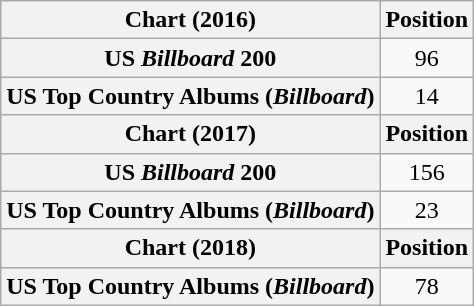<table class="wikitable plainrowheaders" style="text-align:center">
<tr>
<th scope="col">Chart (2016)</th>
<th scope="col">Position</th>
</tr>
<tr>
<th scope="row">US <em>Billboard</em> 200</th>
<td>96</td>
</tr>
<tr>
<th scope="row">US Top Country Albums (<em>Billboard</em>)</th>
<td>14</td>
</tr>
<tr>
<th scope="col">Chart (2017)</th>
<th scope="col">Position</th>
</tr>
<tr>
<th scope="row">US <em>Billboard</em> 200</th>
<td>156</td>
</tr>
<tr>
<th scope="row">US Top Country Albums (<em>Billboard</em>)</th>
<td>23</td>
</tr>
<tr>
<th scope="col">Chart (2018)</th>
<th scope="col">Position</th>
</tr>
<tr>
<th scope="row">US Top Country Albums (<em>Billboard</em>)</th>
<td>78</td>
</tr>
</table>
